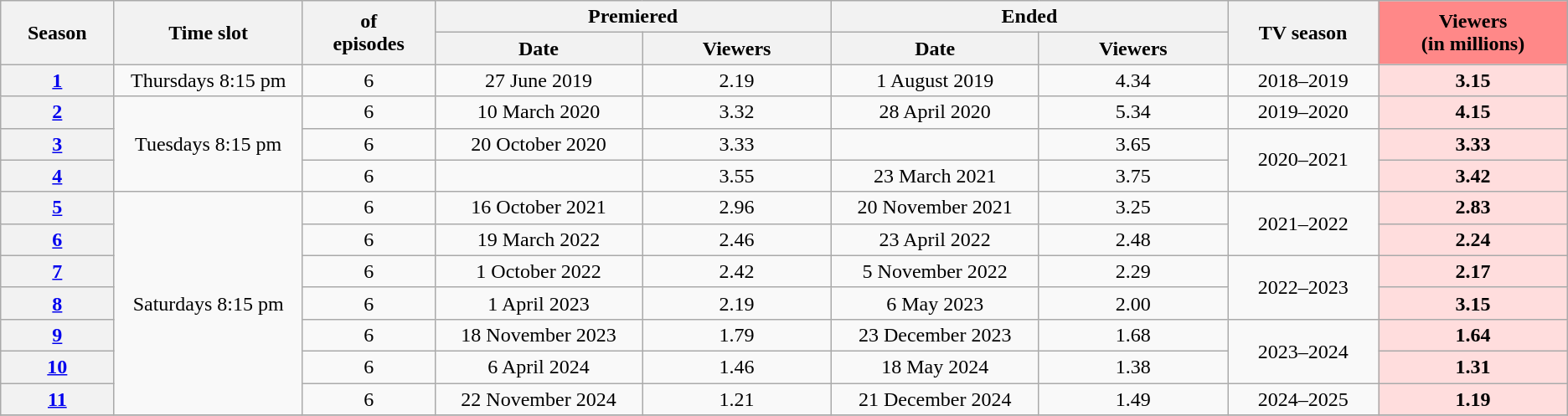<table class="wikitable" style="text-align:center;">
<tr>
<th style="width:06%;" rowspan="2">Season</th>
<th style="width:10%;" rowspan="2">Time slot</th>
<th style="width:07%;" rowspan="2"> of<br>episodes</th>
<th style="width:21%;" colspan="2">Premiered</th>
<th style="width:21%;" colspan="2">Ended</th>
<th style="width:08%;" rowspan="2">TV season</th>
<th style="width:10%; background:#ff8888;" rowspan="2">Viewers<br>(in millions)</th>
</tr>
<tr>
<th style="width:11%;">Date</th>
<th style="width:10%;">Viewers<br><small></small></th>
<th style="width:11%;">Date</th>
<th style="width:10%;">Viewers<br><small></small></th>
</tr>
<tr>
<th><a href='#'>1</a></th>
<td>Thursdays 8:15 pm</td>
<td>6</td>
<td>27 June 2019</td>
<td>2.19</td>
<td>1 August 2019</td>
<td>4.34</td>
<td>2018–2019</td>
<td style="background:#ffdddd;"><strong>3.15</strong></td>
</tr>
<tr>
<th><a href='#'>2</a></th>
<td rowspan="3">Tuesdays 8:15 pm</td>
<td>6</td>
<td>10 March 2020</td>
<td>3.32</td>
<td>28 April 2020</td>
<td>5.34</td>
<td>2019–2020</td>
<td style="background:#ffdddd;"><strong>4.15</strong></td>
</tr>
<tr>
<th><a href='#'>3</a></th>
<td>6</td>
<td>20 October 2020</td>
<td>3.33</td>
<td></td>
<td>3.65</td>
<td rowspan="2">2020–2021</td>
<td style="background:#ffdddd;"><strong>3.33</strong></td>
</tr>
<tr>
<th><a href='#'>4</a></th>
<td>6</td>
<td></td>
<td>3.55</td>
<td>23 March 2021</td>
<td>3.75</td>
<td style="background:#ffdddd;"><strong>3.42</strong></td>
</tr>
<tr>
<th><a href='#'>5</a></th>
<td rowspan="7">Saturdays 8:15 pm</td>
<td>6</td>
<td>16 October 2021</td>
<td>2.96</td>
<td>20 November 2021</td>
<td>3.25</td>
<td rowspan="2">2021–2022</td>
<td style="background:#ffdddd;"><strong>2.83</strong></td>
</tr>
<tr>
<th><a href='#'>6</a></th>
<td>6</td>
<td>19 March 2022</td>
<td>2.46</td>
<td>23 April 2022</td>
<td>2.48</td>
<td style="background:#ffdddd;"><strong>2.24</strong></td>
</tr>
<tr>
<th><a href='#'>7</a></th>
<td>6</td>
<td>1 October 2022</td>
<td>2.42</td>
<td>5 November 2022</td>
<td>2.29</td>
<td rowspan="2">2022–2023</td>
<td style="background:#ffdddd;"><strong>2.17</strong></td>
</tr>
<tr>
<th><a href='#'>8</a></th>
<td>6</td>
<td>1 April 2023</td>
<td>2.19</td>
<td>6 May 2023</td>
<td>2.00</td>
<td style="background:#ffdddd;"><strong>3.15</strong></td>
</tr>
<tr>
<th><a href='#'>9</a></th>
<td>6</td>
<td>18 November 2023</td>
<td>1.79</td>
<td>23 December 2023</td>
<td>1.68</td>
<td rowspan="2">2023–2024</td>
<td style="background:#ffdddd;"><strong>1.64</strong></td>
</tr>
<tr>
<th><a href='#'>10</a></th>
<td>6</td>
<td>6 April 2024</td>
<td>1.46</td>
<td>18 May 2024</td>
<td>1.38</td>
<td style="background:#ffdddd;"><strong>1.31</strong></td>
</tr>
<tr>
<th><a href='#'>11</a></th>
<td>6</td>
<td>22 November 2024</td>
<td>1.21</td>
<td>21 December 2024</td>
<td>1.49</td>
<td>2024–2025</td>
<td style="background:#ffdddd;"><strong>1.19</strong></td>
</tr>
<tr>
</tr>
</table>
